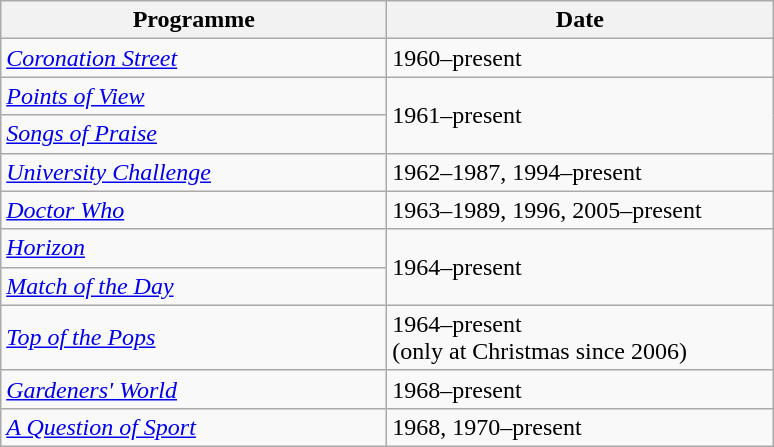<table class="wikitable">
<tr>
<th width=250>Programme</th>
<th width=250>Date</th>
</tr>
<tr>
<td><em><a href='#'>Coronation Street</a></em></td>
<td>1960–present</td>
</tr>
<tr>
<td><em><a href='#'>Points of View</a></em></td>
<td rowspan="2">1961–present</td>
</tr>
<tr>
<td><em><a href='#'>Songs of Praise</a></em></td>
</tr>
<tr>
<td><em><a href='#'>University Challenge</a></em></td>
<td>1962–1987, 1994–present</td>
</tr>
<tr>
<td><em><a href='#'>Doctor Who</a></em></td>
<td>1963–1989, 1996, 2005–present</td>
</tr>
<tr>
<td><em><a href='#'>Horizon</a></em></td>
<td rowspan="2">1964–present</td>
</tr>
<tr>
<td><em><a href='#'>Match of the Day</a></em></td>
</tr>
<tr>
<td><em><a href='#'>Top of the Pops</a></em></td>
<td>1964–present<br>(only at Christmas since 2006)</td>
</tr>
<tr>
<td><em><a href='#'>Gardeners' World</a></em></td>
<td>1968–present</td>
</tr>
<tr>
<td><em><a href='#'>A Question of Sport</a></em></td>
<td>1968, 1970–present</td>
</tr>
</table>
